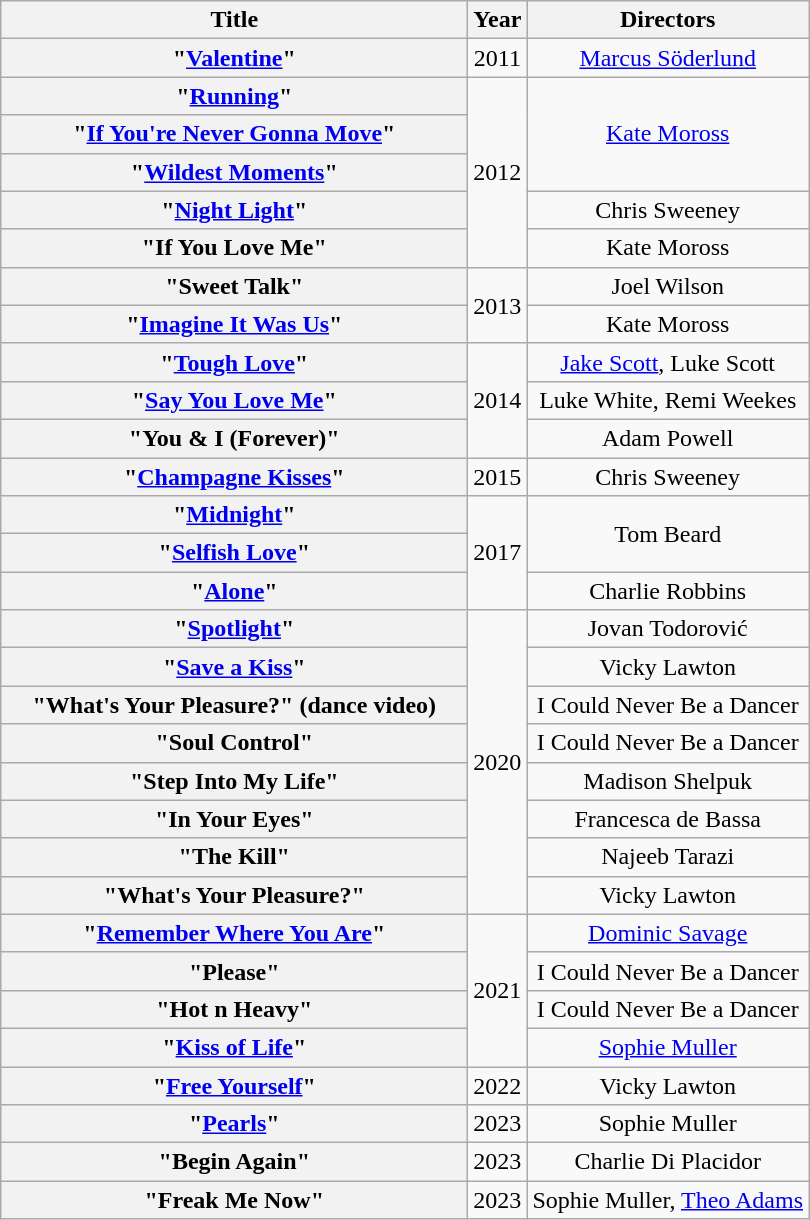<table class="wikitable plainrowheaders" style="text-align:center;">
<tr>
<th scope="col" style="width:19em;">Title</th>
<th scope="col" style="width:1em;">Year</th>
<th>Directors</th>
</tr>
<tr>
<th scope="row">"<a href='#'>Valentine</a>"</th>
<td>2011</td>
<td><a href='#'>Marcus Söderlund</a></td>
</tr>
<tr>
<th scope="row">"<a href='#'>Running</a>"</th>
<td rowspan=5>2012</td>
<td rowspan=3><a href='#'>Kate Moross</a></td>
</tr>
<tr>
<th scope="row">"<a href='#'>If You're Never Gonna Move</a>"</th>
</tr>
<tr>
<th scope="row">"<a href='#'>Wildest Moments</a>"</th>
</tr>
<tr>
<th scope="row">"<a href='#'>Night Light</a>"</th>
<td>Chris Sweeney</td>
</tr>
<tr>
<th scope="row">"If You Love Me"</th>
<td>Kate Moross</td>
</tr>
<tr>
<th scope="row">"Sweet Talk"</th>
<td rowspan=2>2013</td>
<td>Joel Wilson</td>
</tr>
<tr>
<th scope="row">"<a href='#'>Imagine It Was Us</a>"</th>
<td>Kate Moross</td>
</tr>
<tr>
<th scope="row">"<a href='#'>Tough Love</a>"</th>
<td rowspan=3>2014</td>
<td><a href='#'>Jake Scott</a>, Luke Scott</td>
</tr>
<tr>
<th scope="row">"<a href='#'>Say You Love Me</a>"</th>
<td>Luke White, Remi Weekes</td>
</tr>
<tr>
<th scope="row">"You & I (Forever)"</th>
<td>Adam Powell</td>
</tr>
<tr>
<th scope="row">"<a href='#'>Champagne Kisses</a>"</th>
<td>2015</td>
<td>Chris Sweeney</td>
</tr>
<tr>
<th scope="row">"<a href='#'>Midnight</a>"</th>
<td rowspan="3">2017</td>
<td rowspan="2">Tom Beard</td>
</tr>
<tr>
<th scope="row">"<a href='#'>Selfish Love</a>"</th>
</tr>
<tr>
<th scope="row">"<a href='#'>Alone</a>"</th>
<td>Charlie Robbins</td>
</tr>
<tr>
<th scope="row">"<a href='#'>Spotlight</a>"</th>
<td rowspan="8">2020</td>
<td>Jovan Todorović</td>
</tr>
<tr>
<th scope="row">"<a href='#'>Save a Kiss</a>"</th>
<td>Vicky Lawton</td>
</tr>
<tr>
<th scope="row">"What's Your Pleasure?" (dance video)</th>
<td>I Could Never Be a Dancer</td>
</tr>
<tr>
<th scope="row">"Soul Control"</th>
<td>I Could Never Be a Dancer</td>
</tr>
<tr>
<th scope="row">"Step Into My Life"</th>
<td>Madison Shelpuk</td>
</tr>
<tr>
<th scope="row">"In Your Eyes"</th>
<td>Francesca de Bassa</td>
</tr>
<tr>
<th scope="row">"The Kill"</th>
<td>Najeeb Tarazi</td>
</tr>
<tr>
<th scope="row">"What's Your Pleasure?"</th>
<td>Vicky Lawton</td>
</tr>
<tr>
<th scope="row">"<a href='#'>Remember Where You Are</a>"</th>
<td rowspan="4">2021</td>
<td><a href='#'>Dominic Savage</a></td>
</tr>
<tr>
<th scope="row">"Please"</th>
<td>I Could Never Be a Dancer</td>
</tr>
<tr>
<th scope="row">"Hot n Heavy"</th>
<td>I Could Never Be a Dancer</td>
</tr>
<tr>
<th scope="row">"<a href='#'>Kiss of Life</a>"</th>
<td><a href='#'>Sophie Muller</a></td>
</tr>
<tr>
<th scope="row">"<a href='#'>Free Yourself</a>"</th>
<td>2022</td>
<td>Vicky Lawton</td>
</tr>
<tr>
<th scope="row">"<a href='#'>Pearls</a>"</th>
<td>2023</td>
<td>Sophie Muller</td>
</tr>
<tr>
<th scope="row">"Begin Again"</th>
<td>2023</td>
<td>Charlie Di Placidor</td>
</tr>
<tr>
<th scope="row">"Freak Me Now"<br></th>
<td>2023</td>
<td>Sophie Muller, <a href='#'>Theo Adams</a></td>
</tr>
</table>
